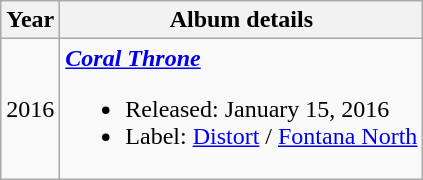<table class="wikitable">
<tr>
<th>Year</th>
<th>Album details</th>
</tr>
<tr>
<td>2016</td>
<td><strong><em><a href='#'>Coral Throne</a></em></strong><br><ul><li>Released: January 15, 2016</li><li>Label: <a href='#'>Distort</a> / <a href='#'>Fontana North</a></li></ul></td>
</tr>
</table>
